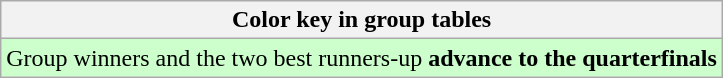<table class="wikitable">
<tr>
<th>Color key in group tables</th>
</tr>
<tr style="background:#cfc;">
<td>Group winners and the two best runners-up <strong>advance to the quarterfinals</strong></td>
</tr>
</table>
